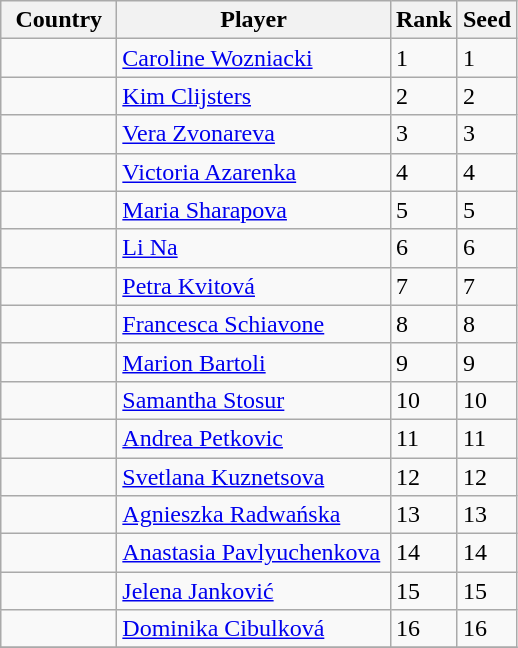<table class="wikitable" border="1">
<tr>
<th width="70">Country</th>
<th width="175">Player</th>
<th>Rank</th>
<th>Seed</th>
</tr>
<tr>
<td></td>
<td><a href='#'>Caroline Wozniacki</a></td>
<td>1</td>
<td>1</td>
</tr>
<tr>
<td></td>
<td><a href='#'>Kim Clijsters</a></td>
<td>2</td>
<td>2</td>
</tr>
<tr>
<td></td>
<td><a href='#'>Vera Zvonareva</a></td>
<td>3</td>
<td>3</td>
</tr>
<tr>
<td></td>
<td><a href='#'>Victoria Azarenka</a></td>
<td>4</td>
<td>4</td>
</tr>
<tr>
<td></td>
<td><a href='#'>Maria Sharapova</a></td>
<td>5</td>
<td>5</td>
</tr>
<tr>
<td></td>
<td><a href='#'>Li Na</a></td>
<td>6</td>
<td>6</td>
</tr>
<tr>
<td></td>
<td><a href='#'>Petra Kvitová</a></td>
<td>7</td>
<td>7</td>
</tr>
<tr>
<td></td>
<td><a href='#'>Francesca Schiavone</a></td>
<td>8</td>
<td>8</td>
</tr>
<tr>
<td></td>
<td><a href='#'>Marion Bartoli</a></td>
<td>9</td>
<td>9</td>
</tr>
<tr>
<td></td>
<td><a href='#'>Samantha Stosur</a></td>
<td>10</td>
<td>10</td>
</tr>
<tr>
<td></td>
<td><a href='#'>Andrea Petkovic</a></td>
<td>11</td>
<td>11</td>
</tr>
<tr>
<td></td>
<td><a href='#'>Svetlana Kuznetsova</a></td>
<td>12</td>
<td>12</td>
</tr>
<tr>
<td></td>
<td><a href='#'>Agnieszka Radwańska</a></td>
<td>13</td>
<td>13</td>
</tr>
<tr>
<td></td>
<td><a href='#'>Anastasia Pavlyuchenkova</a></td>
<td>14</td>
<td>14</td>
</tr>
<tr>
<td></td>
<td><a href='#'>Jelena Janković</a></td>
<td>15</td>
<td>15</td>
</tr>
<tr>
<td></td>
<td><a href='#'>Dominika Cibulková</a></td>
<td>16</td>
<td>16</td>
</tr>
<tr>
</tr>
</table>
